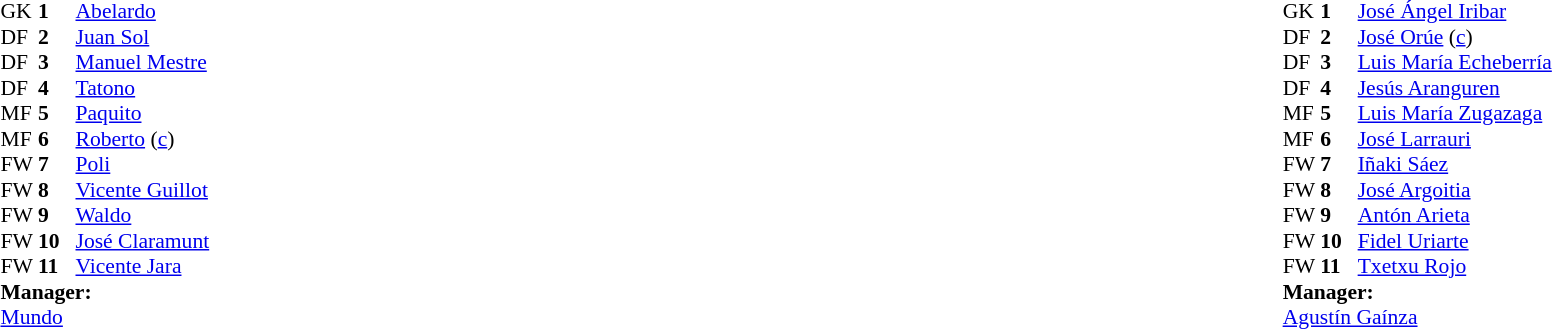<table width="100%">
<tr>
<td valign="top" width="50%"><br><table style="font-size: 90%" cellspacing="0" cellpadding="0">
<tr>
<td colspan="4"></td>
</tr>
<tr>
<th width="25"></th>
<th width="25"></th>
</tr>
<tr>
<td>GK</td>
<td><strong>1</strong></td>
<td> <a href='#'>Abelardo</a></td>
</tr>
<tr>
<td>DF</td>
<td><strong>2</strong></td>
<td> <a href='#'>Juan Sol</a></td>
</tr>
<tr>
<td>DF</td>
<td><strong>3</strong></td>
<td> <a href='#'>Manuel Mestre</a></td>
</tr>
<tr>
<td>DF</td>
<td><strong>4</strong></td>
<td> <a href='#'>Tatono</a></td>
</tr>
<tr>
<td>MF</td>
<td><strong>5</strong></td>
<td> <a href='#'>Paquito</a></td>
</tr>
<tr>
<td>MF</td>
<td><strong>6</strong></td>
<td> <a href='#'>Roberto</a> (<a href='#'>c</a>)</td>
</tr>
<tr>
<td>FW</td>
<td><strong>7</strong></td>
<td> <a href='#'>Poli</a></td>
</tr>
<tr>
<td>FW</td>
<td><strong>8</strong></td>
<td> <a href='#'>Vicente Guillot</a></td>
</tr>
<tr>
<td>FW</td>
<td><strong>9</strong></td>
<td> <a href='#'>Waldo</a></td>
</tr>
<tr>
<td>FW</td>
<td><strong>10</strong></td>
<td> <a href='#'>José Claramunt</a></td>
</tr>
<tr>
<td>FW</td>
<td><strong>11</strong></td>
<td> <a href='#'>Vicente Jara</a></td>
</tr>
<tr>
<td colspan=4><strong>Manager:</strong></td>
</tr>
<tr>
<td colspan="4"> <a href='#'>Mundo</a></td>
</tr>
</table>
</td>
<td valign="top" width="50%"><br><table style="font-size: 90%" cellspacing="0" cellpadding="0" align=center>
<tr>
<td colspan="4"></td>
</tr>
<tr>
<th width="25"></th>
<th width="25"></th>
</tr>
<tr>
<td>GK</td>
<td><strong>1</strong></td>
<td> <a href='#'>José Ángel Iribar</a></td>
</tr>
<tr>
<td>DF</td>
<td><strong>2</strong></td>
<td> <a href='#'>José Orúe</a> (<a href='#'>c</a>)</td>
</tr>
<tr>
<td>DF</td>
<td><strong>3</strong></td>
<td> <a href='#'>Luis María Echeberría</a></td>
</tr>
<tr>
<td>DF</td>
<td><strong>4</strong></td>
<td> <a href='#'>Jesús Aranguren</a></td>
</tr>
<tr>
<td>MF</td>
<td><strong>5</strong></td>
<td> <a href='#'>Luis María Zugazaga</a></td>
</tr>
<tr>
<td>MF</td>
<td><strong>6</strong></td>
<td> <a href='#'>José Larrauri</a></td>
</tr>
<tr>
<td>FW</td>
<td><strong>7</strong></td>
<td> <a href='#'>Iñaki Sáez</a></td>
</tr>
<tr>
<td>FW</td>
<td><strong>8</strong></td>
<td> <a href='#'>José Argoitia</a></td>
</tr>
<tr>
<td>FW</td>
<td><strong>9</strong></td>
<td> <a href='#'>Antón Arieta</a></td>
</tr>
<tr>
<td>FW</td>
<td><strong>10</strong></td>
<td> <a href='#'>Fidel Uriarte</a></td>
</tr>
<tr>
<td>FW</td>
<td><strong>11</strong></td>
<td> <a href='#'>Txetxu Rojo</a></td>
</tr>
<tr>
<td colspan=4><strong>Manager:</strong></td>
</tr>
<tr>
<td colspan="4"> <a href='#'>Agustín Gaínza</a></td>
</tr>
<tr>
</tr>
</table>
</td>
</tr>
</table>
